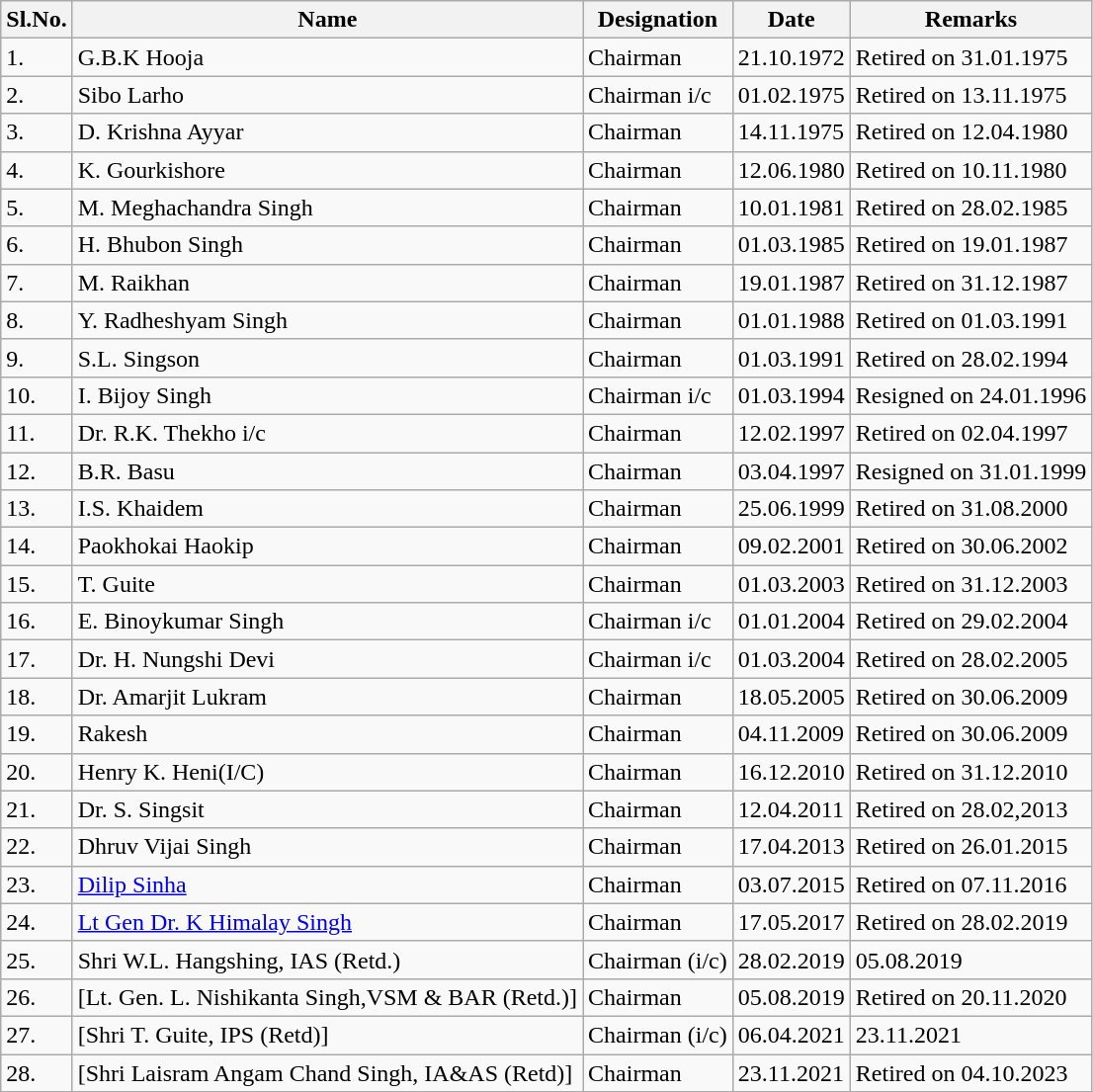<table class="wikitable" border="1">
<tr>
<th>Sl.No.</th>
<th>Name</th>
<th>Designation</th>
<th>Date</th>
<th>Remarks</th>
</tr>
<tr>
<td>1.</td>
<td>G.B.K Hooja</td>
<td>Chairman</td>
<td>21.10.1972</td>
<td>Retired on 31.01.1975</td>
</tr>
<tr>
<td>2.</td>
<td>Sibo Larho</td>
<td>Chairman i/c</td>
<td>01.02.1975</td>
<td>Retired on 13.11.1975</td>
</tr>
<tr>
<td>3.</td>
<td>D. Krishna Ayyar</td>
<td>Chairman</td>
<td>14.11.1975</td>
<td>Retired on 12.04.1980</td>
</tr>
<tr>
<td>4.</td>
<td>K. Gourkishore</td>
<td>Chairman</td>
<td>12.06.1980</td>
<td>Retired on 10.11.1980</td>
</tr>
<tr>
<td>5.</td>
<td>M. Meghachandra Singh</td>
<td>Chairman</td>
<td>10.01.1981</td>
<td>Retired on 28.02.1985</td>
</tr>
<tr>
<td>6.</td>
<td>H. Bhubon Singh</td>
<td>Chairman</td>
<td>01.03.1985</td>
<td>Retired on 19.01.1987</td>
</tr>
<tr>
<td>7.</td>
<td>M. Raikhan</td>
<td>Chairman</td>
<td>19.01.1987</td>
<td>Retired on 31.12.1987</td>
</tr>
<tr>
<td>8.</td>
<td>Y. Radheshyam Singh</td>
<td>Chairman</td>
<td>01.01.1988</td>
<td>Retired on 01.03.1991</td>
</tr>
<tr>
<td>9.</td>
<td>S.L. Singson</td>
<td>Chairman</td>
<td>01.03.1991</td>
<td>Retired on 28.02.1994</td>
</tr>
<tr>
<td>10.</td>
<td>I. Bijoy Singh</td>
<td>Chairman i/c</td>
<td>01.03.1994</td>
<td>Resigned on 24.01.1996</td>
</tr>
<tr>
<td>11.</td>
<td>Dr. R.K. Thekho i/c</td>
<td>Chairman</td>
<td>12.02.1997</td>
<td>Retired on 	02.04.1997</td>
</tr>
<tr>
<td>12.</td>
<td>B.R. Basu</td>
<td>Chairman</td>
<td>03.04.1997</td>
<td>Resigned on 31.01.1999</td>
</tr>
<tr>
<td>13.</td>
<td>I.S. Khaidem</td>
<td>Chairman</td>
<td>25.06.1999</td>
<td>Retired on 31.08.2000</td>
</tr>
<tr>
<td>14.</td>
<td>Paokhokai Haokip</td>
<td>Chairman</td>
<td>09.02.2001</td>
<td>Retired on 30.06.2002</td>
</tr>
<tr>
<td>15.</td>
<td>T. Guite</td>
<td>Chairman</td>
<td>01.03.2003</td>
<td>Retired on 31.12.2003</td>
</tr>
<tr>
<td>16.</td>
<td>E. Binoykumar Singh</td>
<td>Chairman i/c</td>
<td>01.01.2004</td>
<td>Retired on 29.02.2004</td>
</tr>
<tr>
<td>17.</td>
<td>Dr. H. Nungshi Devi</td>
<td>Chairman i/c</td>
<td>01.03.2004</td>
<td>Retired on 28.02.2005</td>
</tr>
<tr>
<td>18.</td>
<td>Dr. Amarjit Lukram</td>
<td>Chairman</td>
<td>18.05.2005</td>
<td>Retired on 30.06.2009</td>
</tr>
<tr>
<td>19.</td>
<td>Rakesh</td>
<td>Chairman</td>
<td>04.11.2009</td>
<td>Retired on 30.06.2009</td>
</tr>
<tr>
<td>20.</td>
<td>Henry K. Heni(I/C)</td>
<td>Chairman</td>
<td>16.12.2010</td>
<td>Retired on 31.12.2010</td>
</tr>
<tr>
<td>21.</td>
<td>Dr. S. Singsit</td>
<td>Chairman</td>
<td>12.04.2011</td>
<td>Retired on 28.02,2013</td>
</tr>
<tr>
<td>22.</td>
<td>Dhruv Vijai Singh</td>
<td>Chairman</td>
<td>17.04.2013</td>
<td>Retired on 	26.01.2015</td>
</tr>
<tr>
<td>23.</td>
<td><a href='#'>Dilip Sinha</a></td>
<td>Chairman</td>
<td>03.07.2015</td>
<td>Retired on 	07.11.2016</td>
</tr>
<tr>
<td>24.</td>
<td><a href='#'>Lt Gen Dr. K Himalay Singh</a></td>
<td>Chairman</td>
<td>17.05.2017</td>
<td>Retired on 28.02.2019</td>
</tr>
<tr>
<td>25.</td>
<td>Shri W.L. Hangshing, IAS (Retd.)</td>
<td>Chairman (i/c)</td>
<td>28.02.2019</td>
<td>05.08.2019</td>
</tr>
<tr>
<td>26.</td>
<td>[Lt. Gen. L. Nishikanta Singh,VSM & BAR (Retd.)]</td>
<td>Chairman</td>
<td>05.08.2019</td>
<td>Retired on 20.11.2020</td>
</tr>
<tr>
<td>27.</td>
<td>[Shri T. Guite, IPS (Retd)]</td>
<td>Chairman (i/c)</td>
<td>06.04.2021</td>
<td>23.11.2021</td>
</tr>
<tr>
<td>28.</td>
<td>[Shri Laisram Angam Chand Singh, IA&AS (Retd)]</td>
<td>Chairman</td>
<td>23.11.2021</td>
<td>Retired on 04.10.2023</td>
</tr>
<tr>
</tr>
</table>
